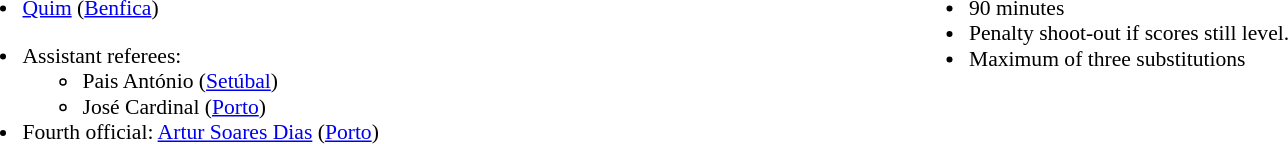<table style="width:100%; font-size:90%">
<tr>
<td style="width:50%; vertical-align:top"><br><ul><li> <a href='#'>Quim</a> (<a href='#'>Benfica</a>)</li></ul><ul><li>Assistant referees:<ul><li>Pais António (<a href='#'>Setúbal</a>)</li><li>José Cardinal (<a href='#'>Porto</a>)</li></ul></li><li>Fourth official: <a href='#'>Artur Soares Dias</a> (<a href='#'>Porto</a>)</li></ul></td>
<td style="width:50%; vertical-align:top"><br><ul><li>90 minutes</li><li>Penalty shoot-out if scores still level.</li><li>Maximum of three substitutions</li></ul></td>
</tr>
</table>
